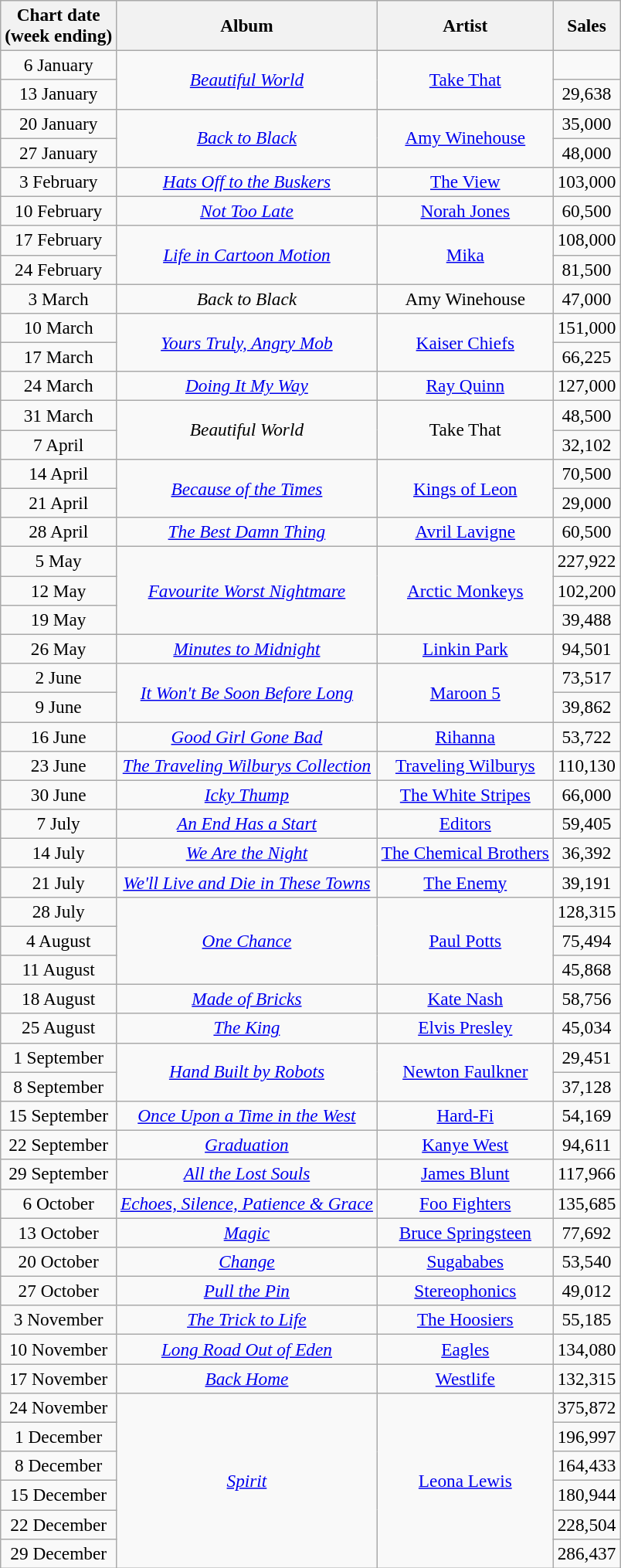<table class="wikitable plainrowheaders" style="font-size:97%; text-align:center;">
<tr>
<th>Chart date<br>(week ending)</th>
<th>Album</th>
<th>Artist</th>
<th>Sales</th>
</tr>
<tr (*) = sales.>
<td>6 January</td>
<td rowspan="2"><em><a href='#'>Beautiful World</a></em></td>
<td rowspan="2"><a href='#'>Take That</a></td>
<td></td>
</tr>
<tr>
<td>13 January</td>
<td>29,638</td>
</tr>
<tr>
<td>20 January</td>
<td rowspan="2"><em><a href='#'>Back to Black</a></em></td>
<td rowspan="2"><a href='#'>Amy Winehouse</a></td>
<td>35,000</td>
</tr>
<tr>
<td>27 January</td>
<td>48,000</td>
</tr>
<tr>
<td>3 February</td>
<td><em><a href='#'>Hats Off to the Buskers</a></em></td>
<td><a href='#'>The View</a></td>
<td>103,000</td>
</tr>
<tr>
<td>10 February</td>
<td><em><a href='#'>Not Too Late</a></em></td>
<td><a href='#'>Norah Jones</a></td>
<td>60,500</td>
</tr>
<tr>
<td>17 February</td>
<td rowspan="2"><em><a href='#'>Life in Cartoon Motion</a></em></td>
<td rowspan="2"><a href='#'>Mika</a></td>
<td>108,000</td>
</tr>
<tr>
<td>24 February</td>
<td>81,500</td>
</tr>
<tr>
<td>3 March</td>
<td><em>Back to Black</em></td>
<td>Amy Winehouse</td>
<td>47,000</td>
</tr>
<tr>
<td>10 March</td>
<td rowspan="2"><em><a href='#'>Yours Truly, Angry Mob</a></em></td>
<td rowspan="2"><a href='#'>Kaiser Chiefs</a></td>
<td>151,000</td>
</tr>
<tr>
<td>17 March</td>
<td>66,225</td>
</tr>
<tr>
<td>24 March</td>
<td><em><a href='#'>Doing It My Way</a></em></td>
<td><a href='#'>Ray Quinn</a></td>
<td>127,000</td>
</tr>
<tr>
<td>31 March</td>
<td rowspan="2"><em>Beautiful World</em></td>
<td rowspan="2">Take That</td>
<td>48,500</td>
</tr>
<tr>
<td>7 April</td>
<td>32,102</td>
</tr>
<tr>
<td>14 April</td>
<td rowspan="2"><em><a href='#'>Because of the Times</a></em></td>
<td rowspan="2"><a href='#'>Kings of Leon</a></td>
<td>70,500</td>
</tr>
<tr>
<td>21 April</td>
<td>29,000</td>
</tr>
<tr>
<td>28 April</td>
<td><em><a href='#'>The Best Damn Thing</a></em></td>
<td><a href='#'>Avril Lavigne</a></td>
<td>60,500</td>
</tr>
<tr>
<td>5 May</td>
<td rowspan="3"><em><a href='#'>Favourite Worst Nightmare</a></em></td>
<td rowspan="3"><a href='#'>Arctic Monkeys</a></td>
<td>227,922</td>
</tr>
<tr>
<td>12 May</td>
<td>102,200</td>
</tr>
<tr>
<td>19 May</td>
<td>39,488</td>
</tr>
<tr>
<td>26 May</td>
<td><em><a href='#'>Minutes to Midnight</a></em></td>
<td><a href='#'>Linkin Park</a></td>
<td>94,501</td>
</tr>
<tr>
<td>2 June</td>
<td rowspan="2"><em><a href='#'>It Won't Be Soon Before Long</a></em></td>
<td rowspan="2"><a href='#'>Maroon 5</a></td>
<td>73,517</td>
</tr>
<tr>
<td>9 June</td>
<td>39,862</td>
</tr>
<tr>
<td>16 June</td>
<td><em><a href='#'>Good Girl Gone Bad</a></em></td>
<td><a href='#'>Rihanna</a></td>
<td>53,722</td>
</tr>
<tr>
<td>23 June</td>
<td><em><a href='#'>The Traveling Wilburys Collection</a></em></td>
<td><a href='#'>Traveling Wilburys</a></td>
<td>110,130</td>
</tr>
<tr>
<td>30 June</td>
<td><em><a href='#'>Icky Thump</a></em></td>
<td><a href='#'>The White Stripes</a></td>
<td>66,000</td>
</tr>
<tr>
<td>7 July</td>
<td><em><a href='#'>An End Has a Start</a></em></td>
<td><a href='#'>Editors</a></td>
<td>59,405</td>
</tr>
<tr>
<td>14 July</td>
<td><em><a href='#'>We Are the Night</a></em></td>
<td><a href='#'>The Chemical Brothers</a></td>
<td>36,392</td>
</tr>
<tr>
<td>21 July</td>
<td><em><a href='#'>We'll Live and Die in These Towns</a></em></td>
<td><a href='#'>The Enemy</a></td>
<td>39,191</td>
</tr>
<tr>
<td>28 July</td>
<td rowspan="3"><em><a href='#'>One Chance</a></em></td>
<td rowspan="3"><a href='#'>Paul Potts</a></td>
<td>128,315</td>
</tr>
<tr>
<td>4 August</td>
<td>75,494</td>
</tr>
<tr>
<td>11 August</td>
<td>45,868</td>
</tr>
<tr>
<td>18 August</td>
<td><em><a href='#'>Made of Bricks</a></em></td>
<td><a href='#'>Kate Nash</a></td>
<td>58,756</td>
</tr>
<tr>
<td>25 August</td>
<td><em><a href='#'>The King</a></em></td>
<td><a href='#'>Elvis Presley</a></td>
<td>45,034</td>
</tr>
<tr>
<td>1 September</td>
<td rowspan="2"><em><a href='#'>Hand Built by Robots</a></em></td>
<td rowspan="2"><a href='#'>Newton Faulkner</a></td>
<td>29,451</td>
</tr>
<tr>
<td>8 September</td>
<td>37,128</td>
</tr>
<tr>
<td>15 September</td>
<td><em><a href='#'>Once Upon a Time in the West</a></em></td>
<td><a href='#'>Hard-Fi</a></td>
<td>54,169</td>
</tr>
<tr>
<td>22 September</td>
<td><em><a href='#'>Graduation</a></em></td>
<td><a href='#'>Kanye West</a></td>
<td>94,611</td>
</tr>
<tr>
<td>29 September</td>
<td><em><a href='#'>All the Lost Souls</a></em></td>
<td><a href='#'>James Blunt</a></td>
<td>117,966</td>
</tr>
<tr>
<td>6 October</td>
<td><em><a href='#'>Echoes, Silence, Patience & Grace</a></em></td>
<td><a href='#'>Foo Fighters</a></td>
<td>135,685</td>
</tr>
<tr>
<td>13 October</td>
<td><em><a href='#'>Magic</a></em></td>
<td><a href='#'>Bruce Springsteen</a></td>
<td>77,692</td>
</tr>
<tr>
<td>20 October</td>
<td><em><a href='#'>Change</a></em></td>
<td><a href='#'>Sugababes</a></td>
<td>53,540</td>
</tr>
<tr>
<td>27 October</td>
<td><em><a href='#'>Pull the Pin</a></em></td>
<td><a href='#'>Stereophonics</a></td>
<td>49,012</td>
</tr>
<tr>
<td>3 November</td>
<td><em><a href='#'>The Trick to Life</a></em></td>
<td><a href='#'>The Hoosiers</a></td>
<td>55,185</td>
</tr>
<tr>
<td>10 November</td>
<td><em><a href='#'>Long Road Out of Eden</a></em></td>
<td><a href='#'>Eagles</a></td>
<td>134,080</td>
</tr>
<tr>
<td>17 November</td>
<td><em><a href='#'>Back Home</a></em></td>
<td><a href='#'>Westlife</a></td>
<td>132,315</td>
</tr>
<tr>
<td>24 November</td>
<td rowspan="6"><em><a href='#'>Spirit</a></em></td>
<td rowspan="6"><a href='#'>Leona Lewis</a></td>
<td>375,872</td>
</tr>
<tr>
<td>1 December</td>
<td>196,997</td>
</tr>
<tr>
<td>8 December</td>
<td>164,433</td>
</tr>
<tr>
<td>15 December</td>
<td>180,944</td>
</tr>
<tr>
<td>22 December</td>
<td>228,504</td>
</tr>
<tr>
<td>29 December</td>
<td>286,437</td>
</tr>
</table>
